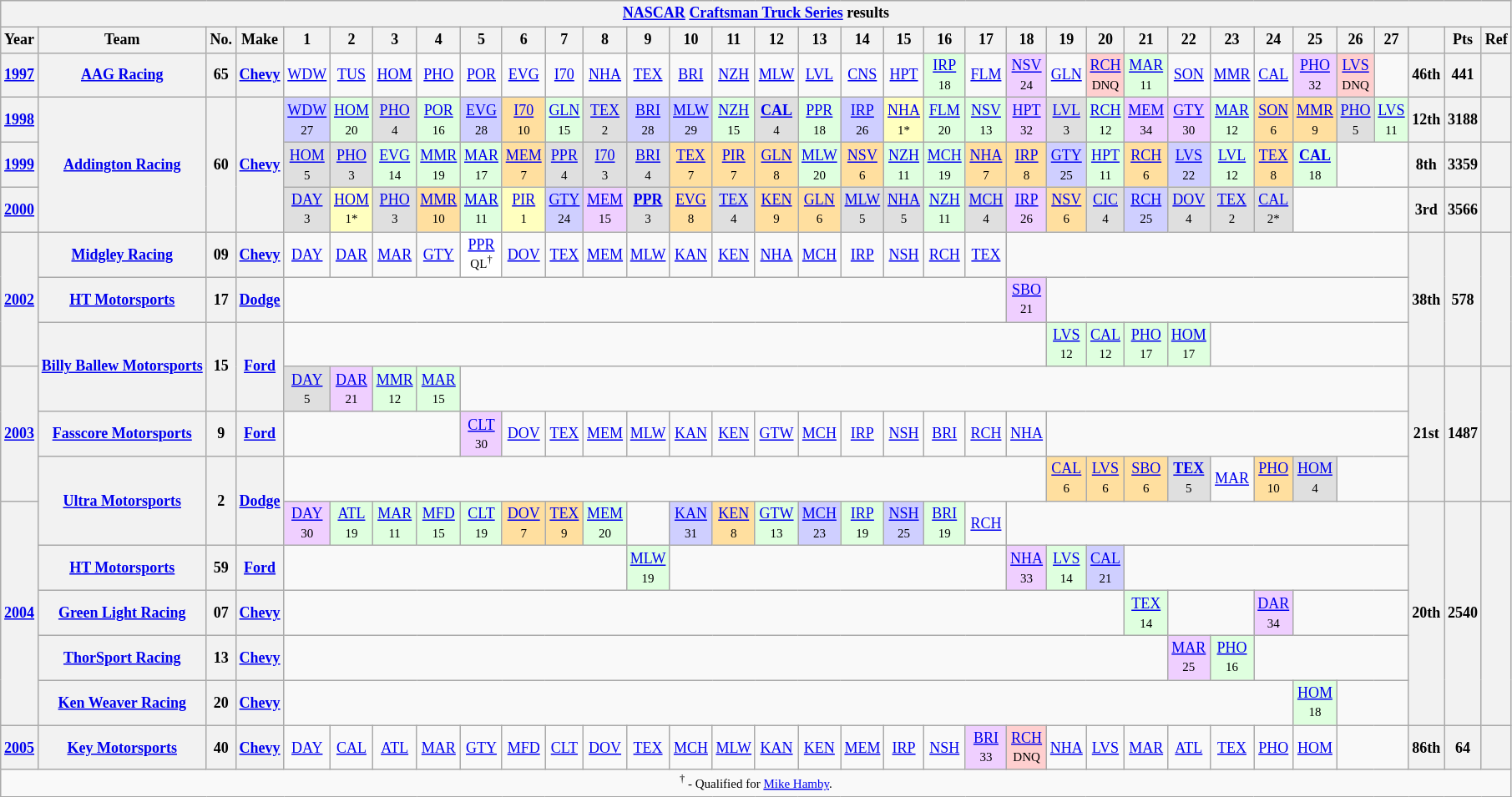<table class="wikitable" style="text-align:center; font-size:75%">
<tr>
<th colspan=45><a href='#'>NASCAR</a> <a href='#'>Craftsman Truck Series</a> results</th>
</tr>
<tr>
<th>Year</th>
<th>Team</th>
<th>No.</th>
<th>Make</th>
<th>1</th>
<th>2</th>
<th>3</th>
<th>4</th>
<th>5</th>
<th>6</th>
<th>7</th>
<th>8</th>
<th>9</th>
<th>10</th>
<th>11</th>
<th>12</th>
<th>13</th>
<th>14</th>
<th>15</th>
<th>16</th>
<th>17</th>
<th>18</th>
<th>19</th>
<th>20</th>
<th>21</th>
<th>22</th>
<th>23</th>
<th>24</th>
<th>25</th>
<th>26</th>
<th>27</th>
<th></th>
<th>Pts</th>
<th>Ref</th>
</tr>
<tr>
<th><a href='#'>1997</a></th>
<th><a href='#'>AAG Racing</a></th>
<th>65</th>
<th><a href='#'>Chevy</a></th>
<td><a href='#'>WDW</a></td>
<td><a href='#'>TUS</a></td>
<td><a href='#'>HOM</a></td>
<td><a href='#'>PHO</a></td>
<td><a href='#'>POR</a></td>
<td><a href='#'>EVG</a></td>
<td><a href='#'>I70</a></td>
<td><a href='#'>NHA</a></td>
<td><a href='#'>TEX</a></td>
<td><a href='#'>BRI</a></td>
<td><a href='#'>NZH</a></td>
<td><a href='#'>MLW</a></td>
<td><a href='#'>LVL</a></td>
<td><a href='#'>CNS</a></td>
<td><a href='#'>HPT</a></td>
<td style="background:#DFFFDF;"><a href='#'>IRP</a><br><small>18</small></td>
<td><a href='#'>FLM</a></td>
<td style="background:#EFCFFF;"><a href='#'>NSV</a><br><small>24</small></td>
<td><a href='#'>GLN</a></td>
<td style="background:#FFCFCF;"><a href='#'>RCH</a><br><small>DNQ</small></td>
<td style="background:#DFFFDF;"><a href='#'>MAR</a><br><small>11</small></td>
<td><a href='#'>SON</a></td>
<td><a href='#'>MMR</a></td>
<td><a href='#'>CAL</a></td>
<td style="background:#EFCFFF;"><a href='#'>PHO</a><br><small>32</small></td>
<td style="background:#FFCFCF;"><a href='#'>LVS</a><br><small>DNQ</small></td>
<td></td>
<th>46th</th>
<th>441</th>
<th></th>
</tr>
<tr>
<th><a href='#'>1998</a></th>
<th rowspan=3><a href='#'>Addington Racing</a></th>
<th rowspan=3>60</th>
<th rowspan=3><a href='#'>Chevy</a></th>
<td style="background:#CFCFFF;"><a href='#'>WDW</a><br><small>27</small></td>
<td style="background:#DFFFDF;"><a href='#'>HOM</a><br><small>20</small></td>
<td style="background:#DFDFDF;"><a href='#'>PHO</a><br><small>4</small></td>
<td style="background:#DFFFDF;"><a href='#'>POR</a><br><small>16</small></td>
<td style="background:#CFCFFF;"><a href='#'>EVG</a><br><small>28</small></td>
<td style="background:#FFDF9F;"><a href='#'>I70</a><br><small>10</small></td>
<td style="background:#DFFFDF;"><a href='#'>GLN</a><br><small>15</small></td>
<td style="background:#DFDFDF;"><a href='#'>TEX</a><br><small>2</small></td>
<td style="background:#CFCFFF;"><a href='#'>BRI</a><br><small>28</small></td>
<td style="background:#CFCFFF;"><a href='#'>MLW</a><br><small>29</small></td>
<td style="background:#DFFFDF;"><a href='#'>NZH</a><br><small>15</small></td>
<td style="background:#DFDFDF;"><strong><a href='#'>CAL</a></strong><br><small>4</small></td>
<td style="background:#DFFFDF;"><a href='#'>PPR</a><br><small>18</small></td>
<td style="background:#CFCFFF;"><a href='#'>IRP</a><br><small>26</small></td>
<td style="background:#FFFFBF;"><a href='#'>NHA</a><br><small>1*</small></td>
<td style="background:#DFFFDF;"><a href='#'>FLM</a><br><small>20</small></td>
<td style="background:#DFFFDF;"><a href='#'>NSV</a><br><small>13</small></td>
<td style="background:#EFCFFF;"><a href='#'>HPT</a><br><small>32</small></td>
<td style="background:#DFDFDF;"><a href='#'>LVL</a><br><small>3</small></td>
<td style="background:#DFFFDF;"><a href='#'>RCH</a><br><small>12</small></td>
<td style="background:#EFCFFF;"><a href='#'>MEM</a><br><small>34</small></td>
<td style="background:#EFCFFF;"><a href='#'>GTY</a><br><small>30</small></td>
<td style="background:#DFFFDF;"><a href='#'>MAR</a><br><small>12</small></td>
<td style="background:#FFDF9F;"><a href='#'>SON</a><br><small>6</small></td>
<td style="background:#FFDF9F;"><a href='#'>MMR</a><br><small>9</small></td>
<td style="background:#DFDFDF;"><a href='#'>PHO</a><br><small>5</small></td>
<td style="background:#DFFFDF;"><a href='#'>LVS</a><br><small>11</small></td>
<th>12th</th>
<th>3188</th>
<th></th>
</tr>
<tr>
<th><a href='#'>1999</a></th>
<td style="background:#DFDFDF;"><a href='#'>HOM</a><br><small>5</small></td>
<td style="background:#DFDFDF;"><a href='#'>PHO</a><br><small>3</small></td>
<td style="background:#DFFFDF;"><a href='#'>EVG</a><br><small>14</small></td>
<td style="background:#DFFFDF;"><a href='#'>MMR</a><br><small>19</small></td>
<td style="background:#DFFFDF;"><a href='#'>MAR</a><br><small>17</small></td>
<td style="background:#FFDF9F;"><a href='#'>MEM</a><br><small>7</small></td>
<td style="background:#DFDFDF;"><a href='#'>PPR</a><br><small>4</small></td>
<td style="background:#DFDFDF;"><a href='#'>I70</a><br><small>3</small></td>
<td style="background:#DFDFDF;"><a href='#'>BRI</a><br><small>4</small></td>
<td style="background:#FFDF9F;"><a href='#'>TEX</a><br><small>7</small></td>
<td style="background:#FFDF9F;"><a href='#'>PIR</a><br><small>7</small></td>
<td style="background:#FFDF9F;"><a href='#'>GLN</a><br><small>8</small></td>
<td style="background:#DFFFDF;"><a href='#'>MLW</a><br><small>20</small></td>
<td style="background:#FFDF9F;"><a href='#'>NSV</a><br><small>6</small></td>
<td style="background:#DFFFDF;"><a href='#'>NZH</a><br><small>11</small></td>
<td style="background:#DFFFDF;"><a href='#'>MCH</a><br><small>19</small></td>
<td style="background:#FFDF9F;"><a href='#'>NHA</a><br><small>7</small></td>
<td style="background:#FFDF9F;"><a href='#'>IRP</a><br><small>8</small></td>
<td style="background:#CFCFFF;"><a href='#'>GTY</a><br><small>25</small></td>
<td style="background:#DFFFDF;"><a href='#'>HPT</a><br><small>11</small></td>
<td style="background:#FFDF9F;"><a href='#'>RCH</a><br><small>6</small></td>
<td style="background:#CFCFFF;"><a href='#'>LVS</a><br><small>22</small></td>
<td style="background:#DFFFDF;"><a href='#'>LVL</a><br><small>12</small></td>
<td style="background:#FFDF9F;"><a href='#'>TEX</a><br><small>8</small></td>
<td style="background:#DFFFDF;"><strong><a href='#'>CAL</a></strong><br><small>18</small></td>
<td colspan=2></td>
<th>8th</th>
<th>3359</th>
<th></th>
</tr>
<tr>
<th><a href='#'>2000</a></th>
<td style="background:#DFDFDF;"><a href='#'>DAY</a><br><small>3</small></td>
<td style="background:#FFFFBF;"><a href='#'>HOM</a><br><small>1*</small></td>
<td style="background:#DFDFDF;"><a href='#'>PHO</a><br><small>3</small></td>
<td style="background:#FFDF9F;"><a href='#'>MMR</a><br><small>10</small></td>
<td style="background:#DFFFDF;"><a href='#'>MAR</a><br><small>11</small></td>
<td style="background:#FFFFBF;"><a href='#'>PIR</a><br><small>1</small></td>
<td style="background:#CFCFFF;"><a href='#'>GTY</a><br><small>24</small></td>
<td style="background:#EFCFFF;"><a href='#'>MEM</a><br><small>15</small></td>
<td style="background:#DFDFDF;"><strong><a href='#'>PPR</a></strong><br><small>3</small></td>
<td style="background:#FFDF9F;"><a href='#'>EVG</a><br><small>8</small></td>
<td style="background:#DFDFDF;"><a href='#'>TEX</a><br><small>4</small></td>
<td style="background:#FFDF9F;"><a href='#'>KEN</a><br><small>9</small></td>
<td style="background:#FFDF9F;"><a href='#'>GLN</a><br><small>6</small></td>
<td style="background:#DFDFDF;"><a href='#'>MLW</a><br><small>5</small></td>
<td style="background:#DFDFDF;"><a href='#'>NHA</a><br><small>5</small></td>
<td style="background:#DFFFDF;"><a href='#'>NZH</a><br><small>11</small></td>
<td style="background:#DFDFDF;"><a href='#'>MCH</a><br><small>4</small></td>
<td style="background:#EFCFFF;"><a href='#'>IRP</a><br><small>26</small></td>
<td style="background:#FFDF9F;"><a href='#'>NSV</a><br><small>6</small></td>
<td style="background:#DFDFDF;"><a href='#'>CIC</a><br><small>4</small></td>
<td style="background:#CFCFFF;"><a href='#'>RCH</a><br><small>25</small></td>
<td style="background:#DFDFDF;"><a href='#'>DOV</a><br><small>4</small></td>
<td style="background:#DFDFDF;"><a href='#'>TEX</a><br><small>2</small></td>
<td style="background:#DFDFDF;"><a href='#'>CAL</a><br><small>2*</small></td>
<td colspan=3></td>
<th>3rd</th>
<th>3566</th>
<th></th>
</tr>
<tr>
<th rowspan=3><a href='#'>2002</a></th>
<th><a href='#'>Midgley Racing</a></th>
<th>09</th>
<th><a href='#'>Chevy</a></th>
<td><a href='#'>DAY</a></td>
<td><a href='#'>DAR</a></td>
<td><a href='#'>MAR</a></td>
<td><a href='#'>GTY</a></td>
<td style="background:#FFFFFF;"><a href='#'>PPR</a><br><small>QL<sup>†</sup></small></td>
<td><a href='#'>DOV</a></td>
<td><a href='#'>TEX</a></td>
<td><a href='#'>MEM</a></td>
<td><a href='#'>MLW</a></td>
<td><a href='#'>KAN</a></td>
<td><a href='#'>KEN</a></td>
<td><a href='#'>NHA</a></td>
<td><a href='#'>MCH</a></td>
<td><a href='#'>IRP</a></td>
<td><a href='#'>NSH</a></td>
<td><a href='#'>RCH</a></td>
<td><a href='#'>TEX</a></td>
<td colspan=10></td>
<th rowspan=3>38th</th>
<th rowspan=3>578</th>
<th rowspan=3></th>
</tr>
<tr>
<th><a href='#'>HT Motorsports</a></th>
<th>17</th>
<th><a href='#'>Dodge</a></th>
<td colspan=17></td>
<td style="background:#EFCFFF;"><a href='#'>SBO</a><br><small>21</small></td>
<td colspan=9></td>
</tr>
<tr>
<th rowspan=2><a href='#'>Billy Ballew Motorsports</a></th>
<th rowspan=2>15</th>
<th rowspan=2><a href='#'>Ford</a></th>
<td colspan=18></td>
<td style="background:#DFFFDF;"><a href='#'>LVS</a><br><small>12</small></td>
<td style="background:#DFFFDF;"><a href='#'>CAL</a><br><small>12</small></td>
<td style="background:#DFFFDF;"><a href='#'>PHO</a><br><small>17</small></td>
<td style="background:#DFFFDF;"><a href='#'>HOM</a><br><small>17</small></td>
<td colspan=5></td>
</tr>
<tr>
<th rowspan=3><a href='#'>2003</a></th>
<td style="background:#DFDFDF;"><a href='#'>DAY</a><br><small>5</small></td>
<td style="background:#EFCFFF;"><a href='#'>DAR</a><br><small>21</small></td>
<td style="background:#DFFFDF;"><a href='#'>MMR</a><br><small>12</small></td>
<td style="background:#DFFFDF;"><a href='#'>MAR</a><br><small>15</small></td>
<td colspan=23></td>
<th rowspan=3>21st</th>
<th rowspan=3>1487</th>
<th rowspan=3></th>
</tr>
<tr>
<th><a href='#'>Fasscore Motorsports</a></th>
<th>9</th>
<th><a href='#'>Ford</a></th>
<td colspan=4></td>
<td style="background:#EFCFFF;"><a href='#'>CLT</a><br><small>30</small></td>
<td><a href='#'>DOV</a></td>
<td><a href='#'>TEX</a></td>
<td><a href='#'>MEM</a></td>
<td><a href='#'>MLW</a></td>
<td><a href='#'>KAN</a></td>
<td><a href='#'>KEN</a></td>
<td><a href='#'>GTW</a></td>
<td><a href='#'>MCH</a></td>
<td><a href='#'>IRP</a></td>
<td><a href='#'>NSH</a></td>
<td><a href='#'>BRI</a></td>
<td><a href='#'>RCH</a></td>
<td><a href='#'>NHA</a></td>
<td colspan=9></td>
</tr>
<tr>
<th rowspan=2><a href='#'>Ultra Motorsports</a></th>
<th rowspan=2>2</th>
<th rowspan=2><a href='#'>Dodge</a></th>
<td colspan=18></td>
<td style="background:#FFDF9F;"><a href='#'>CAL</a><br><small>6</small></td>
<td style="background:#FFDF9F;"><a href='#'>LVS</a><br><small>6</small></td>
<td style="background:#FFDF9F;"><a href='#'>SBO</a><br><small>6</small></td>
<td style="background:#DFDFDF;"><strong><a href='#'>TEX</a></strong><br><small>5</small></td>
<td><a href='#'>MAR</a></td>
<td style="background:#FFDF9F;"><a href='#'>PHO</a><br><small>10</small></td>
<td style="background:#DFDFDF;"><a href='#'>HOM</a><br><small>4</small></td>
<td colspan=2></td>
</tr>
<tr>
<th rowspan=5><a href='#'>2004</a></th>
<td style="background:#EFCFFF;"><a href='#'>DAY</a><br><small>30</small></td>
<td style="background:#DFFFDF;"><a href='#'>ATL</a><br><small>19</small></td>
<td style="background:#DFFFDF;"><a href='#'>MAR</a><br><small>11</small></td>
<td style="background:#DFFFDF;"><a href='#'>MFD</a><br><small>15</small></td>
<td style="background:#DFFFDF;"><a href='#'>CLT</a><br><small>19</small></td>
<td style="background:#FFDF9F;"><a href='#'>DOV</a><br><small>7</small></td>
<td style="background:#FFDF9F;"><a href='#'>TEX</a><br><small>9</small></td>
<td style="background:#DFFFDF;"><a href='#'>MEM</a><br><small>20</small></td>
<td></td>
<td style="background:#CFCFFF;"><a href='#'>KAN</a><br><small>31</small></td>
<td style="background:#FFDF9F;"><a href='#'>KEN</a><br><small>8</small></td>
<td style="background:#DFFFDF;"><a href='#'>GTW</a><br><small>13</small></td>
<td style="background:#CFCFFF;"><a href='#'>MCH</a><br><small>23</small></td>
<td style="background:#DFFFDF;"><a href='#'>IRP</a><br><small>19</small></td>
<td style="background:#CFCFFF;"><a href='#'>NSH</a><br><small>25</small></td>
<td style="background:#DFFFDF;"><a href='#'>BRI</a><br><small>19</small></td>
<td><a href='#'>RCH</a></td>
<td colspan=10></td>
<th rowspan=5>20th</th>
<th rowspan=5>2540</th>
<th rowspan=5></th>
</tr>
<tr>
<th><a href='#'>HT Motorsports</a></th>
<th>59</th>
<th><a href='#'>Ford</a></th>
<td colspan=8></td>
<td style="background:#DFFFDF;"><a href='#'>MLW</a><br><small>19</small></td>
<td colspan=8></td>
<td style="background:#EFCFFF;"><a href='#'>NHA</a><br><small>33</small></td>
<td style="background:#DFFFDF;"><a href='#'>LVS</a><br><small>14</small></td>
<td style="background:#CFCFFF;"><a href='#'>CAL</a><br><small>21</small></td>
<td colspan=7></td>
</tr>
<tr>
<th><a href='#'>Green Light Racing</a></th>
<th>07</th>
<th><a href='#'>Chevy</a></th>
<td colspan=20></td>
<td style="background:#DFFFDF;"><a href='#'>TEX</a><br><small>14</small></td>
<td colspan=2></td>
<td style="background:#EFCFFF;"><a href='#'>DAR</a><br><small>34</small></td>
<td colspan=3></td>
</tr>
<tr>
<th><a href='#'>ThorSport Racing</a></th>
<th>13</th>
<th><a href='#'>Chevy</a></th>
<td colspan=21></td>
<td style="background:#EFCFFF;"><a href='#'>MAR</a><br><small>25</small></td>
<td style="background:#DFFFDF;"><a href='#'>PHO</a><br><small>16</small></td>
<td colspan=4></td>
</tr>
<tr>
<th><a href='#'>Ken Weaver Racing</a></th>
<th>20</th>
<th><a href='#'>Chevy</a></th>
<td colspan=24></td>
<td style="background:#DFFFDF;"><a href='#'>HOM</a><br><small>18</small></td>
<td colspan=2></td>
</tr>
<tr>
<th><a href='#'>2005</a></th>
<th><a href='#'>Key Motorsports</a></th>
<th>40</th>
<th><a href='#'>Chevy</a></th>
<td><a href='#'>DAY</a></td>
<td><a href='#'>CAL</a></td>
<td><a href='#'>ATL</a></td>
<td><a href='#'>MAR</a></td>
<td><a href='#'>GTY</a></td>
<td><a href='#'>MFD</a></td>
<td><a href='#'>CLT</a></td>
<td><a href='#'>DOV</a></td>
<td><a href='#'>TEX</a></td>
<td><a href='#'>MCH</a></td>
<td><a href='#'>MLW</a></td>
<td><a href='#'>KAN</a></td>
<td><a href='#'>KEN</a></td>
<td><a href='#'>MEM</a></td>
<td><a href='#'>IRP</a></td>
<td><a href='#'>NSH</a></td>
<td style="background:#EFCFFF;"><a href='#'>BRI</a><br><small>33</small></td>
<td style="background:#FFCFCF;"><a href='#'>RCH</a><br><small>DNQ</small></td>
<td><a href='#'>NHA</a></td>
<td><a href='#'>LVS</a></td>
<td><a href='#'>MAR</a></td>
<td><a href='#'>ATL</a></td>
<td><a href='#'>TEX</a></td>
<td><a href='#'>PHO</a></td>
<td><a href='#'>HOM</a></td>
<td colspan=2></td>
<th>86th</th>
<th>64</th>
<th></th>
</tr>
<tr>
<td colspan=42><small><sup>†</sup> - Qualified for <a href='#'>Mike Hamby</a>.</small></td>
</tr>
</table>
